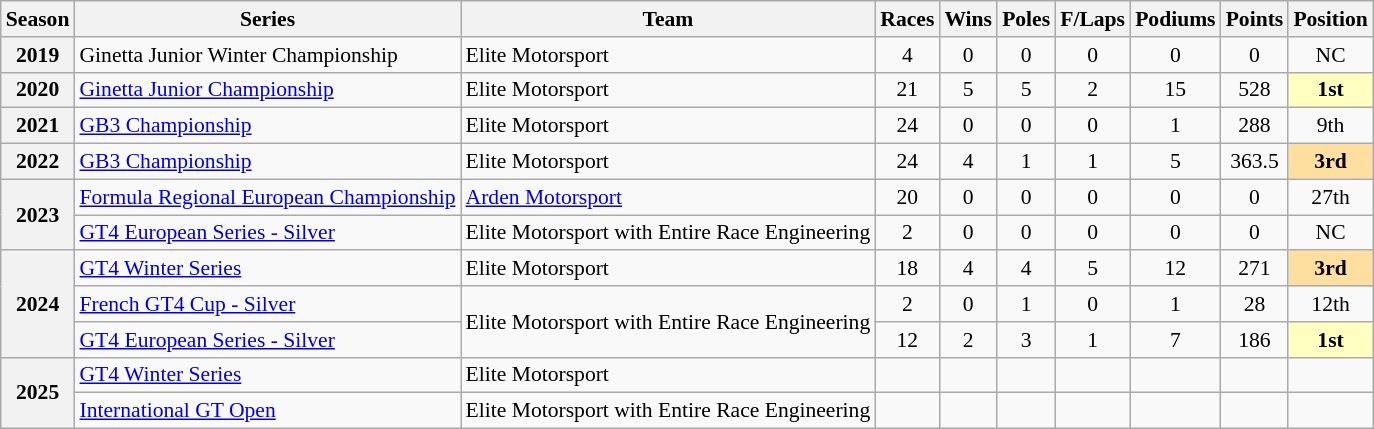<table class="wikitable" style="font-size: 90%; text-align:center">
<tr>
<th>Season</th>
<th>Series</th>
<th>Team</th>
<th>Races</th>
<th>Wins</th>
<th>Poles</th>
<th>F/Laps</th>
<th>Podiums</th>
<th>Points</th>
<th>Position</th>
</tr>
<tr>
<th>2019</th>
<td align="left">Ginetta Junior Winter Championship</td>
<td align="left">Elite Motorsport</td>
<td>4</td>
<td>0</td>
<td>0</td>
<td>0</td>
<td>0</td>
<td>0</td>
<td>NC</td>
</tr>
<tr>
<th>2020</th>
<td align="left"><a href='#'>Ginetta Junior Championship</a></td>
<td align="left">Elite Motorsport</td>
<td>21</td>
<td>5</td>
<td>5</td>
<td>2</td>
<td>15</td>
<td>528</td>
<td style="background:#FFFFBF;"><strong>1st</strong></td>
</tr>
<tr>
<th>2021</th>
<td align="left"><a href='#'>GB3 Championship</a></td>
<td align="left">Elite Motorsport</td>
<td>24</td>
<td>0</td>
<td>0</td>
<td>0</td>
<td>1</td>
<td>288</td>
<td>9th</td>
</tr>
<tr>
<th>2022</th>
<td align="left"><a href='#'>GB3 Championship</a></td>
<td align="left">Elite Motorsport</td>
<td>24</td>
<td>4</td>
<td>1</td>
<td>1</td>
<td>5</td>
<td>363.5</td>
<td style="background:#FFDF9F;"><strong>3rd</strong></td>
</tr>
<tr>
<th rowspan="2">2023</th>
<td align=left><a href='#'>Formula Regional European Championship</a></td>
<td align=left><a href='#'>Arden Motorsport</a></td>
<td>20</td>
<td>0</td>
<td>0</td>
<td>0</td>
<td>0</td>
<td>0</td>
<td>27th</td>
</tr>
<tr>
<td align=left><a href='#'>GT4 European Series - Silver</a></td>
<td align=left>Elite Motorsport with Entire Race Engineering</td>
<td>2</td>
<td>0</td>
<td>0</td>
<td>0</td>
<td>0</td>
<td>0</td>
<td>NC</td>
</tr>
<tr>
<th rowspan="3">2024</th>
<td align=left><a href='#'>GT4 Winter Series</a></td>
<td align="left">Elite Motorsport</td>
<td>18</td>
<td>4</td>
<td>4</td>
<td>5</td>
<td>12</td>
<td>271</td>
<td style="background:#FFDF9F;"><strong>3rd</strong></td>
</tr>
<tr>
<td align="left"><a href='#'>French GT4 Cup - Silver</a></td>
<td rowspan="2" align="left">Elite Motorsport with Entire Race Engineering</td>
<td>2</td>
<td>0</td>
<td>1</td>
<td>0</td>
<td>1</td>
<td>28</td>
<td>12th</td>
</tr>
<tr>
<td align="left"><a href='#'>GT4 European Series - Silver</a></td>
<td>12</td>
<td>2</td>
<td>3</td>
<td>1</td>
<td>7</td>
<td>186</td>
<td style="background:#FFFFBF;"><strong>1st</strong></td>
</tr>
<tr>
<th rowspan="2">2025</th>
<td align=left><a href='#'>GT4 Winter Series</a></td>
<td align="left">Elite Motorsport</td>
<td></td>
<td></td>
<td></td>
<td></td>
<td></td>
<td></td>
<td></td>
</tr>
<tr>
<td align=left><a href='#'>International GT Open</a></td>
<td align=left>Elite Motorsport with Entire Race Engineering</td>
<td></td>
<td></td>
<td></td>
<td></td>
<td></td>
<td></td>
<td></td>
</tr>
</table>
